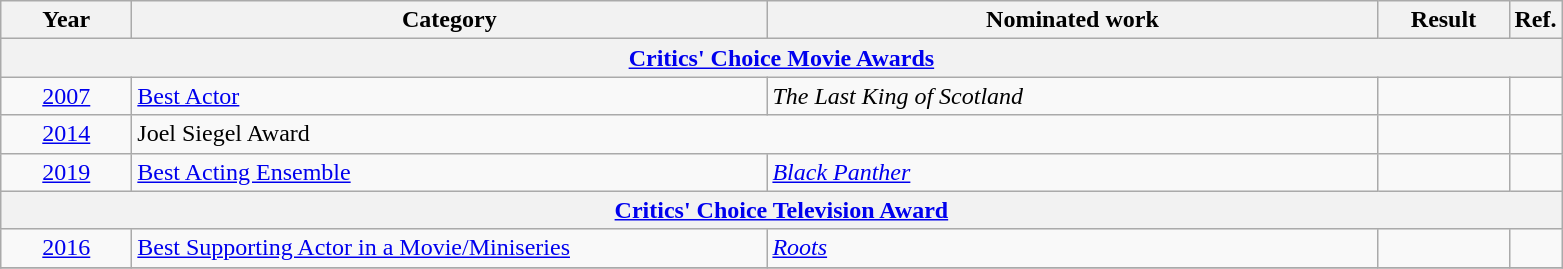<table class=wikitable>
<tr>
<th scope="col" style="width:5em;">Year</th>
<th scope="col" style="width:26em;">Category</th>
<th scope="col" style="width:25em;">Nominated work</th>
<th scope="col" style="width:5em;">Result</th>
<th>Ref.</th>
</tr>
<tr>
<th colspan=5><a href='#'>Critics' Choice Movie Awards</a></th>
</tr>
<tr>
<td style="text-align:center;"><a href='#'>2007</a></td>
<td><a href='#'>Best Actor</a></td>
<td rowspan="1"><em>The Last King of Scotland </em></td>
<td></td>
<td rowspan="1"></td>
</tr>
<tr>
<td style="text-align:center;", rowspan="1"><a href='#'>2014</a></td>
<td colspan=2>Joel Siegel Award</td>
<td></td>
<td rowspan="1"></td>
</tr>
<tr>
<td style="text-align:center;", rowspan="1"><a href='#'>2019</a></td>
<td><a href='#'>Best Acting Ensemble</a></td>
<td rowspan="1"><em><a href='#'>Black Panther</a></em></td>
<td></td>
<td rowspan="1"></td>
</tr>
<tr>
<th colspan=5><a href='#'>Critics' Choice Television Award</a></th>
</tr>
<tr>
<td style="text-align:center;", rowspan="1"><a href='#'>2016</a></td>
<td><a href='#'>Best Supporting Actor in a Movie/Miniseries</a></td>
<td rowspan="1"><em><a href='#'>Roots</a></em></td>
<td></td>
<td rowspan="1"></td>
</tr>
<tr>
</tr>
</table>
